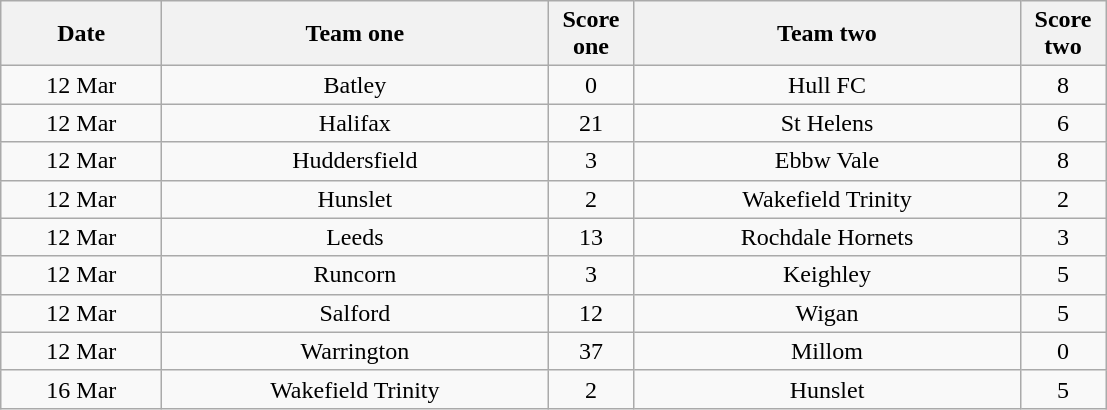<table class="wikitable" style="text-align: center">
<tr>
<th width=100>Date</th>
<th width=250>Team one</th>
<th width=50>Score one</th>
<th width=250>Team two</th>
<th width=50>Score two</th>
</tr>
<tr>
<td>12 Mar</td>
<td>Batley</td>
<td>0</td>
<td>Hull FC</td>
<td>8</td>
</tr>
<tr>
<td>12 Mar</td>
<td>Halifax</td>
<td>21</td>
<td>St Helens</td>
<td>6</td>
</tr>
<tr>
<td>12 Mar</td>
<td>Huddersfield</td>
<td>3</td>
<td>Ebbw Vale</td>
<td>8</td>
</tr>
<tr>
<td>12 Mar</td>
<td>Hunslet</td>
<td>2</td>
<td>Wakefield Trinity</td>
<td>2</td>
</tr>
<tr>
<td>12 Mar</td>
<td>Leeds</td>
<td>13</td>
<td>Rochdale Hornets</td>
<td>3</td>
</tr>
<tr>
<td>12 Mar</td>
<td>Runcorn</td>
<td>3</td>
<td>Keighley</td>
<td>5</td>
</tr>
<tr>
<td>12 Mar</td>
<td>Salford</td>
<td>12</td>
<td>Wigan</td>
<td>5</td>
</tr>
<tr>
<td>12 Mar</td>
<td>Warrington</td>
<td>37</td>
<td>Millom</td>
<td>0</td>
</tr>
<tr>
<td>16 Mar</td>
<td>Wakefield Trinity</td>
<td>2</td>
<td>Hunslet</td>
<td>5</td>
</tr>
</table>
